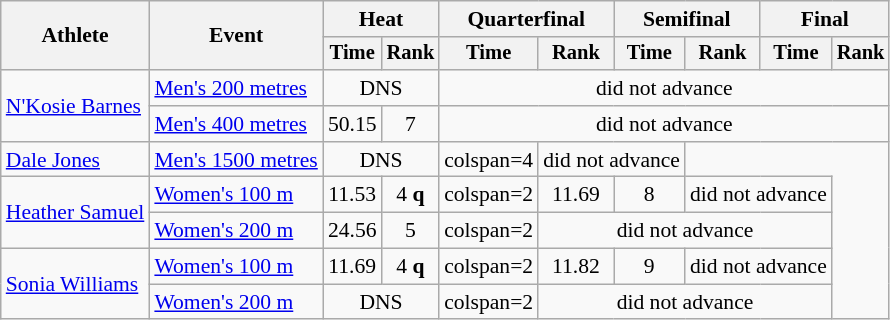<table class="wikitable" style="font-size:90%">
<tr>
<th rowspan=2>Athlete</th>
<th rowspan=2>Event</th>
<th colspan=2>Heat</th>
<th colspan=2>Quarterfinal</th>
<th colspan=2>Semifinal</th>
<th colspan=2>Final</th>
</tr>
<tr style=font-size:95%>
<th>Time</th>
<th>Rank</th>
<th>Time</th>
<th>Rank</th>
<th>Time</th>
<th>Rank</th>
<th>Time</th>
<th>Rank</th>
</tr>
<tr align=center>
<td align=left rowspan=2><a href='#'>N'Kosie Barnes</a></td>
<td align=left><a href='#'>Men's 200 metres</a></td>
<td colspan=2>DNS</td>
<td colspan=6>did not advance</td>
</tr>
<tr align=center>
<td align=left><a href='#'>Men's 400 metres</a></td>
<td>50.15</td>
<td>7</td>
<td colspan=6>did not advance</td>
</tr>
<tr align=center>
<td align=left><a href='#'>Dale Jones</a></td>
<td align=left><a href='#'>Men's 1500 metres</a></td>
<td colspan=2>DNS</td>
<td>colspan=4 </td>
<td colspan=2>did not advance</td>
</tr>
<tr align=center>
<td align=left rowspan=2><a href='#'>Heather Samuel</a></td>
<td align=left><a href='#'>Women's 100 m</a></td>
<td>11.53</td>
<td>4 <strong>q</strong></td>
<td>colspan=2 </td>
<td>11.69</td>
<td>8</td>
<td colspan=2>did not advance</td>
</tr>
<tr align=center>
<td align=left><a href='#'>Women's 200 m</a></td>
<td>24.56</td>
<td>5</td>
<td>colspan=2 </td>
<td colspan=4>did not advance</td>
</tr>
<tr align=center>
<td align=left rowspan=2><a href='#'>Sonia Williams</a></td>
<td align=left><a href='#'>Women's 100 m</a></td>
<td>11.69</td>
<td>4 <strong>q</strong></td>
<td>colspan=2 </td>
<td>11.82</td>
<td>9</td>
<td colspan=2>did not advance</td>
</tr>
<tr align=center>
<td align=left><a href='#'>Women's 200 m</a></td>
<td colspan=2>DNS</td>
<td>colspan=2 </td>
<td colspan=4>did not advance</td>
</tr>
</table>
